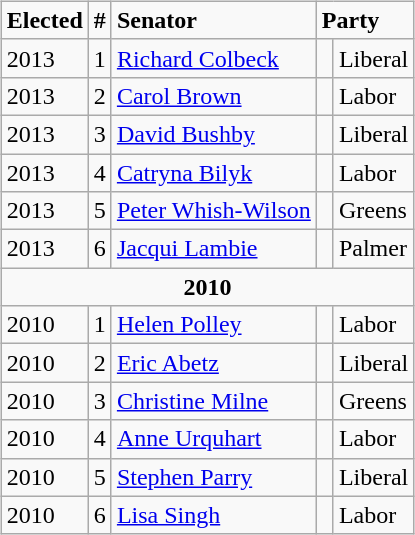<table style="width:100%;">
<tr>
<td><br>
























<br><br><br>
</td>
<td align=right><br><table class="wikitable">
<tr>
<td><strong>Elected</strong></td>
<td><strong>#</strong></td>
<td><strong>Senator</strong></td>
<td colspan="2"><strong>Party</strong></td>
</tr>
<tr>
<td>2013</td>
<td>1</td>
<td><a href='#'>Richard Colbeck</a></td>
<td> </td>
<td>Liberal</td>
</tr>
<tr>
<td>2013</td>
<td>2</td>
<td><a href='#'>Carol Brown</a></td>
<td> </td>
<td>Labor</td>
</tr>
<tr>
<td>2013</td>
<td>3</td>
<td><a href='#'>David Bushby</a></td>
<td> </td>
<td>Liberal</td>
</tr>
<tr>
<td>2013</td>
<td>4</td>
<td><a href='#'>Catryna Bilyk</a></td>
<td> </td>
<td>Labor</td>
</tr>
<tr>
<td>2013</td>
<td>5</td>
<td><a href='#'>Peter Whish-Wilson</a></td>
<td> </td>
<td>Greens</td>
</tr>
<tr>
<td>2013</td>
<td>6</td>
<td><a href='#'>Jacqui Lambie</a></td>
<td> </td>
<td>Palmer</td>
</tr>
<tr>
<td style="text-align:center;" colspan="5"><strong>2010</strong></td>
</tr>
<tr>
<td>2010</td>
<td>1</td>
<td><a href='#'>Helen Polley</a></td>
<td> </td>
<td>Labor</td>
</tr>
<tr>
<td>2010</td>
<td>2</td>
<td><a href='#'>Eric Abetz</a></td>
<td> </td>
<td>Liberal</td>
</tr>
<tr>
<td>2010</td>
<td>3</td>
<td><a href='#'>Christine Milne</a></td>
<td> </td>
<td>Greens</td>
</tr>
<tr>
<td>2010</td>
<td>4</td>
<td><a href='#'>Anne Urquhart</a></td>
<td> </td>
<td>Labor</td>
</tr>
<tr>
<td>2010</td>
<td>5</td>
<td><a href='#'>Stephen Parry</a></td>
<td> </td>
<td>Liberal</td>
</tr>
<tr>
<td>2010</td>
<td>6</td>
<td><a href='#'>Lisa Singh</a></td>
<td> </td>
<td>Labor</td>
</tr>
</table>
</td>
</tr>
</table>
